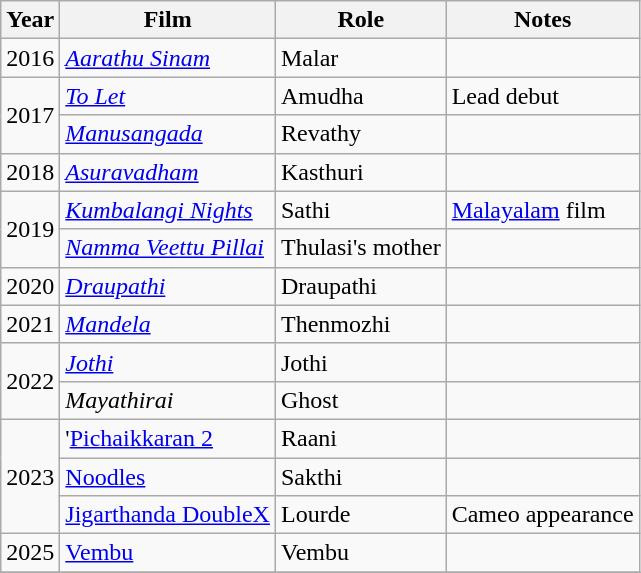<table class="wikitable sortable">
<tr>
<th>Year</th>
<th>Film</th>
<th>Role</th>
<th class="unsortable">Notes</th>
</tr>
<tr>
<td>2016</td>
<td><em><a href='#'>Aarathu Sinam</a></em></td>
<td>Malar</td>
<td></td>
</tr>
<tr>
<td rowspan=2>2017</td>
<td><em><a href='#'>To Let</a></em></td>
<td>Amudha</td>
<td>Lead debut</td>
</tr>
<tr>
<td><em><a href='#'>Manusangada</a></em></td>
<td>Revathy</td>
<td></td>
</tr>
<tr>
<td>2018</td>
<td><em><a href='#'>Asuravadham</a></em></td>
<td>Kasthuri</td>
<td></td>
</tr>
<tr>
<td rowspan=2>2019</td>
<td><em><a href='#'>Kumbalangi Nights</a></em></td>
<td>Sathi</td>
<td><a href='#'>Malayalam</a>  film</td>
</tr>
<tr>
<td><em><a href='#'>Namma Veettu Pillai</a></em></td>
<td>Thulasi's mother</td>
<td></td>
</tr>
<tr>
<td>2020</td>
<td><em><a href='#'>Draupathi</a></em></td>
<td>Draupathi</td>
<td></td>
</tr>
<tr>
<td>2021</td>
<td><em><a href='#'>Mandela</a></em></td>
<td>Thenmozhi</td>
<td></td>
</tr>
<tr>
<td rowspan="2">2022</td>
<td><em><a href='#'>Jothi</a></em></td>
<td>Jothi</td>
<td></td>
</tr>
<tr>
<td><em>Mayathirai</em></td>
<td>Ghost</td>
<td></td>
</tr>
<tr>
<td rowspan=3>2023</td>
<td>'<a href='#'>Pichaikkaran 2</a><em></td>
<td>Raani</td>
<td></td>
</tr>
<tr>
<td></em><a href='#'>Noodles</a><em></td>
<td>Sakthi</td>
<td></td>
</tr>
<tr>
<td></em><a href='#'>Jigarthanda DoubleX</a><em></td>
<td>Lourde</td>
<td>Cameo appearance</td>
</tr>
<tr>
<td rowspan=1>2025</td>
<td></em><a href='#'>Vembu</a><em></td>
<td>Vembu</td>
<td></td>
</tr>
<tr>
</tr>
</table>
